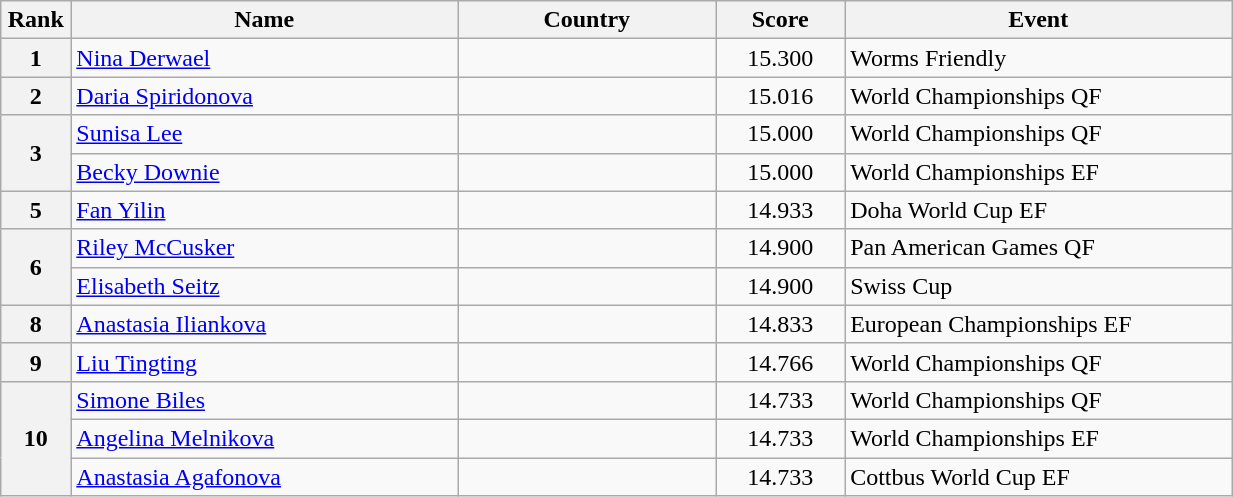<table style="width:65%;" class="wikitable sortable">
<tr>
<th style="text-align:center; width:5%;">Rank</th>
<th style="text-align:center; width:30%;">Name</th>
<th style="text-align:center; width:20%;">Country</th>
<th style="text-align:center; width:10%;">Score</th>
<th style="text-align:center; width:30%;">Event</th>
</tr>
<tr>
<th>1</th>
<td><a href='#'>Nina Derwael</a></td>
<td></td>
<td align="center">15.300</td>
<td>Worms Friendly</td>
</tr>
<tr>
<th>2</th>
<td><a href='#'>Daria Spiridonova</a></td>
<td></td>
<td align="center">15.016</td>
<td>World Championships QF</td>
</tr>
<tr>
<th rowspan="2">3</th>
<td><a href='#'>Sunisa Lee</a></td>
<td></td>
<td align="center">15.000</td>
<td>World Championships QF</td>
</tr>
<tr>
<td><a href='#'>Becky Downie</a></td>
<td></td>
<td align="center">15.000</td>
<td>World Championships EF</td>
</tr>
<tr>
<th>5</th>
<td><a href='#'>Fan Yilin</a></td>
<td></td>
<td align="center">14.933</td>
<td>Doha World Cup EF</td>
</tr>
<tr>
<th rowspan="2">6</th>
<td><a href='#'>Riley McCusker</a></td>
<td></td>
<td align="center">14.900</td>
<td>Pan American Games QF</td>
</tr>
<tr>
<td><a href='#'>Elisabeth Seitz</a></td>
<td></td>
<td align="center">14.900</td>
<td>Swiss Cup</td>
</tr>
<tr>
<th>8</th>
<td><a href='#'>Anastasia Iliankova</a></td>
<td></td>
<td align="center">14.833</td>
<td>European Championships EF</td>
</tr>
<tr>
<th>9</th>
<td><a href='#'>Liu Tingting</a></td>
<td></td>
<td align="center">14.766</td>
<td>World Championships QF</td>
</tr>
<tr>
<th rowspan="3">10</th>
<td><a href='#'>Simone Biles</a></td>
<td></td>
<td align="center">14.733</td>
<td>World Championships QF</td>
</tr>
<tr>
<td><a href='#'>Angelina Melnikova</a></td>
<td></td>
<td align="center">14.733</td>
<td>World Championships EF</td>
</tr>
<tr>
<td><a href='#'>Anastasia Agafonova</a></td>
<td></td>
<td align="center">14.733</td>
<td>Cottbus World Cup EF</td>
</tr>
</table>
